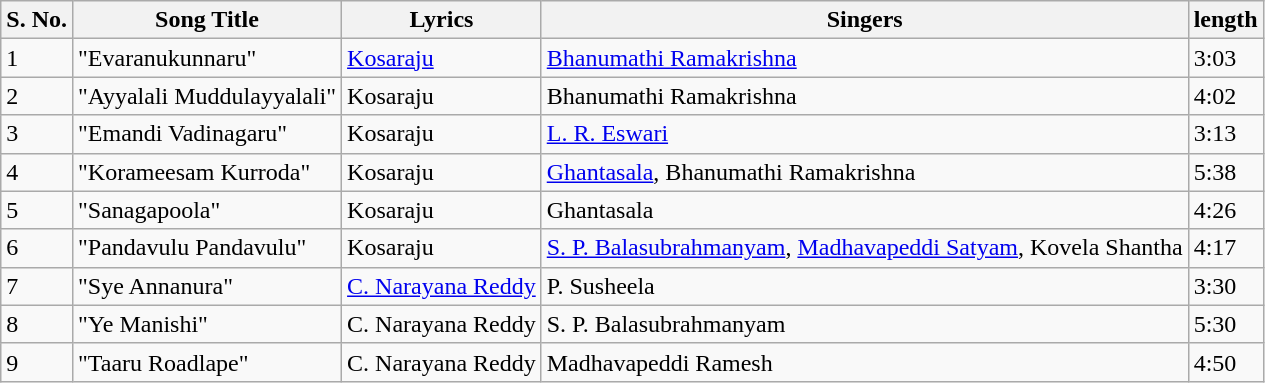<table class="wikitable">
<tr>
<th>S. No.</th>
<th>Song Title</th>
<th>Lyrics</th>
<th>Singers</th>
<th>length</th>
</tr>
<tr>
<td>1</td>
<td>"Evaranukunnaru"</td>
<td><a href='#'>Kosaraju</a></td>
<td><a href='#'>Bhanumathi Ramakrishna</a></td>
<td>3:03</td>
</tr>
<tr>
<td>2</td>
<td>"Ayyalali Muddulayyalali"</td>
<td>Kosaraju</td>
<td>Bhanumathi Ramakrishna</td>
<td>4:02</td>
</tr>
<tr>
<td>3</td>
<td>"Emandi Vadinagaru"</td>
<td>Kosaraju</td>
<td><a href='#'>L. R. Eswari</a></td>
<td>3:13</td>
</tr>
<tr>
<td>4</td>
<td>"Korameesam Kurroda"</td>
<td>Kosaraju</td>
<td><a href='#'>Ghantasala</a>, Bhanumathi Ramakrishna</td>
<td>5:38</td>
</tr>
<tr>
<td>5</td>
<td>"Sanagapoola"</td>
<td>Kosaraju</td>
<td>Ghantasala</td>
<td>4:26</td>
</tr>
<tr>
<td>6</td>
<td>"Pandavulu Pandavulu"</td>
<td>Kosaraju</td>
<td><a href='#'>S. P. Balasubrahmanyam</a>, <a href='#'>Madhavapeddi Satyam</a>, Kovela Shantha</td>
<td>4:17</td>
</tr>
<tr>
<td>7</td>
<td>"Sye Annanura"</td>
<td><a href='#'>C. Narayana Reddy</a></td>
<td>P. Susheela</td>
<td>3:30</td>
</tr>
<tr>
<td>8</td>
<td>"Ye Manishi"</td>
<td>C. Narayana Reddy</td>
<td>S. P. Balasubrahmanyam</td>
<td>5:30</td>
</tr>
<tr>
<td>9</td>
<td>"Taaru Roadlape"</td>
<td>C. Narayana Reddy</td>
<td>Madhavapeddi Ramesh</td>
<td>4:50</td>
</tr>
</table>
